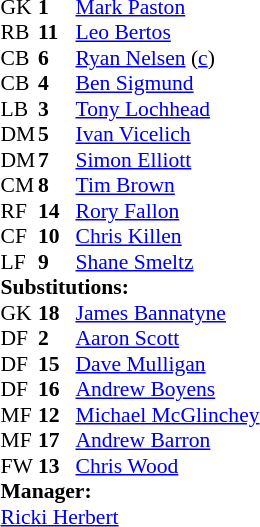<table cellspacing="0" cellpadding="0" style="font-size:90%; margin:0.2em auto;">
<tr>
<th width="25"></th>
<th width="25"></th>
</tr>
<tr>
<td>GK</td>
<td><strong>1</strong></td>
<td><a href='#'>Mark Paston</a></td>
<td></td>
</tr>
<tr>
<td>RB</td>
<td><strong>11</strong></td>
<td><a href='#'>Leo Bertos</a></td>
</tr>
<tr>
<td>CB</td>
<td><strong>6</strong></td>
<td><a href='#'>Ryan Nelsen</a> (<a href='#'>c</a>)</td>
<td></td>
</tr>
<tr>
<td>CB</td>
<td><strong>4</strong></td>
<td><a href='#'>Ben Sigmund</a></td>
</tr>
<tr>
<td>LB</td>
<td><strong>3</strong></td>
<td><a href='#'>Tony Lochhead</a></td>
</tr>
<tr>
<td>DM</td>
<td><strong>5</strong></td>
<td><a href='#'>Ivan Vicelich</a></td>
</tr>
<tr>
<td>DM</td>
<td><strong>7</strong></td>
<td><a href='#'>Simon Elliott</a></td>
</tr>
<tr>
<td>CM</td>
<td><strong>8</strong></td>
<td><a href='#'>Tim Brown</a></td>
<td></td>
<td></td>
</tr>
<tr>
<td>RF</td>
<td><strong>14</strong></td>
<td><a href='#'>Rory Fallon</a></td>
<td></td>
<td></td>
</tr>
<tr>
<td>CF</td>
<td><strong>10</strong></td>
<td><a href='#'>Chris Killen</a></td>
</tr>
<tr>
<td>LF</td>
<td><strong>9</strong></td>
<td><a href='#'>Shane Smeltz</a></td>
</tr>
<tr>
<td colspan=3><strong>Substitutions:</strong></td>
</tr>
<tr>
<td>GK</td>
<td><strong>18</strong></td>
<td><a href='#'>James Bannatyne</a></td>
</tr>
<tr>
<td>DF</td>
<td><strong>2</strong></td>
<td><a href='#'>Aaron Scott</a></td>
</tr>
<tr>
<td>DF</td>
<td><strong>15</strong></td>
<td><a href='#'>Dave Mulligan</a></td>
</tr>
<tr>
<td>DF</td>
<td><strong>16</strong></td>
<td><a href='#'>Andrew Boyens</a></td>
</tr>
<tr>
<td>MF</td>
<td><strong>12</strong></td>
<td><a href='#'>Michael McGlinchey</a></td>
<td></td>
<td></td>
</tr>
<tr>
<td>MF</td>
<td><strong>17</strong></td>
<td><a href='#'>Andrew Barron</a></td>
</tr>
<tr>
<td>FW</td>
<td><strong>13</strong></td>
<td><a href='#'>Chris Wood</a></td>
<td></td>
<td></td>
</tr>
<tr>
<td colspan=3><strong>Manager:</strong></td>
</tr>
<tr>
<td colspan="4"> <a href='#'>Ricki Herbert</a></td>
</tr>
</table>
